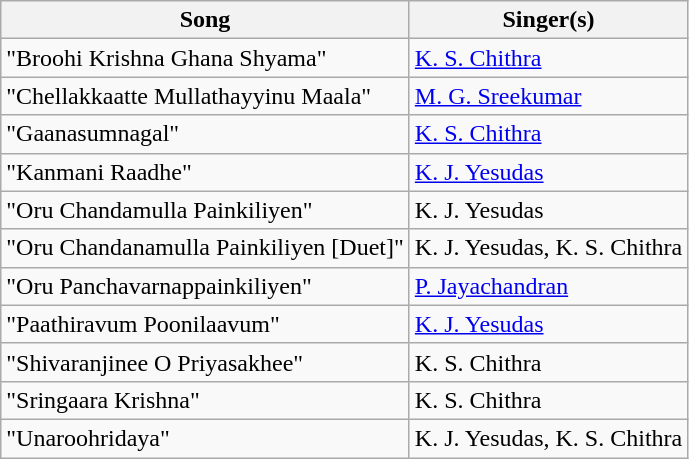<table class="wikitable sortable">
<tr>
<th>Song</th>
<th>Singer(s)</th>
</tr>
<tr>
<td>"Broohi Krishna Ghana Shyama"</td>
<td><a href='#'>K. S. Chithra</a></td>
</tr>
<tr>
<td>"Chellakkaatte Mullathayyinu Maala"</td>
<td><a href='#'>M. G. Sreekumar</a></td>
</tr>
<tr>
<td>"Gaanasumnagal"</td>
<td><a href='#'>K. S.  Chithra</a></td>
</tr>
<tr>
<td>"Kanmani Raadhe"</td>
<td><a href='#'>K. J. Yesudas</a></td>
</tr>
<tr>
<td>"Oru Chandamulla Painkiliyen"</td>
<td>K. J. Yesudas</td>
</tr>
<tr>
<td>"Oru Chandanamulla Painkiliyen [Duet]"</td>
<td>K. J. Yesudas, K. S. Chithra</td>
</tr>
<tr>
<td>"Oru Panchavarnappainkiliyen"</td>
<td><a href='#'>P. Jayachandran</a></td>
</tr>
<tr>
<td>"Paathiravum Poonilaavum"</td>
<td><a href='#'>K. J. Yesudas</a></td>
</tr>
<tr>
<td>"Shivaranjinee O Priyasakhee"</td>
<td>K. S. Chithra</td>
</tr>
<tr>
<td>"Sringaara Krishna"</td>
<td>K. S. Chithra</td>
</tr>
<tr>
<td>"Unaroohridaya"</td>
<td>K. J. Yesudas, K. S. Chithra</td>
</tr>
</table>
